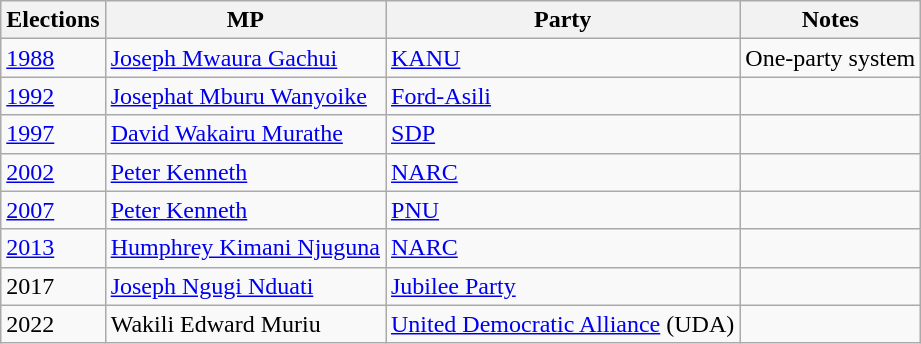<table class="wikitable">
<tr>
<th>Elections</th>
<th>MP </th>
<th>Party</th>
<th>Notes</th>
</tr>
<tr>
<td><a href='#'>1988</a></td>
<td><a href='#'>Joseph Mwaura Gachui</a></td>
<td><a href='#'>KANU</a></td>
<td>One-party system</td>
</tr>
<tr>
<td><a href='#'>1992</a></td>
<td><a href='#'>Josephat Mburu Wanyoike</a></td>
<td><a href='#'>Ford-Asili</a></td>
<td></td>
</tr>
<tr>
<td><a href='#'>1997</a></td>
<td><a href='#'>David Wakairu Murathe</a></td>
<td><a href='#'>SDP</a></td>
<td></td>
</tr>
<tr>
<td><a href='#'>2002</a></td>
<td><a href='#'>Peter Kenneth</a></td>
<td><a href='#'>NARC</a></td>
<td></td>
</tr>
<tr>
<td><a href='#'>2007</a></td>
<td><a href='#'>Peter Kenneth</a></td>
<td><a href='#'>PNU</a></td>
<td></td>
</tr>
<tr>
<td><a href='#'>2013</a></td>
<td><a href='#'>Humphrey Kimani Njuguna</a></td>
<td><a href='#'>NARC</a></td>
<td></td>
</tr>
<tr>
<td>2017</td>
<td><a href='#'>Joseph Ngugi Nduati</a></td>
<td><a href='#'>Jubilee Party</a></td>
<td></td>
</tr>
<tr>
<td>2022</td>
<td>Wakili Edward Muriu</td>
<td><a href='#'>United Democratic Alliance</a> (UDA)</td>
<td></td>
</tr>
</table>
